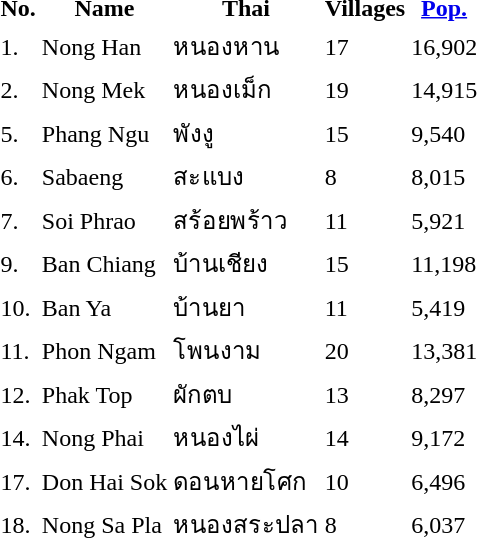<table>
<tr>
<th>No.</th>
<th>Name</th>
<th>Thai</th>
<th>Villages</th>
<th><a href='#'>Pop.</a></th>
</tr>
<tr>
<td>1.</td>
<td>Nong Han</td>
<td>หนองหาน</td>
<td>17</td>
<td>16,902</td>
</tr>
<tr>
<td>2.</td>
<td>Nong Mek</td>
<td>หนองเม็ก</td>
<td>19</td>
<td>14,915</td>
</tr>
<tr>
<td>5.</td>
<td>Phang Ngu</td>
<td>พังงู</td>
<td>15</td>
<td>9,540</td>
</tr>
<tr>
<td>6.</td>
<td>Sabaeng</td>
<td>สะแบง</td>
<td>8</td>
<td>8,015</td>
</tr>
<tr>
<td>7.</td>
<td>Soi Phrao</td>
<td>สร้อยพร้าว</td>
<td>11</td>
<td>5,921</td>
</tr>
<tr>
<td>9.</td>
<td>Ban Chiang</td>
<td>บ้านเชียง</td>
<td>15</td>
<td>11,198</td>
</tr>
<tr>
<td>10.</td>
<td>Ban Ya</td>
<td>บ้านยา</td>
<td>11</td>
<td>5,419</td>
</tr>
<tr>
<td>11.</td>
<td>Phon Ngam</td>
<td>โพนงาม</td>
<td>20</td>
<td>13,381</td>
</tr>
<tr>
<td>12.</td>
<td>Phak Top</td>
<td>ผักตบ</td>
<td>13</td>
<td>8,297</td>
</tr>
<tr>
<td>14.</td>
<td>Nong Phai</td>
<td>หนองไผ่</td>
<td>14</td>
<td>9,172</td>
</tr>
<tr>
<td>17.</td>
<td>Don Hai Sok</td>
<td>ดอนหายโศก</td>
<td>10</td>
<td>6,496</td>
</tr>
<tr>
<td>18.</td>
<td>Nong Sa Pla</td>
<td>หนองสระปลา</td>
<td>8</td>
<td>6,037</td>
</tr>
</table>
